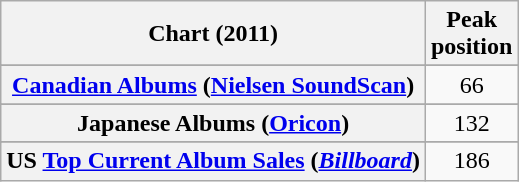<table class="wikitable sortable plainrowheaders" style="text-align:center">
<tr>
<th scope="col">Chart (2011)</th>
<th scope="col">Peak<br>position</th>
</tr>
<tr>
</tr>
<tr>
</tr>
<tr>
</tr>
<tr>
</tr>
<tr>
<th scope="row"><a href='#'>Canadian Albums</a> (<a href='#'>Nielsen SoundScan</a>)</th>
<td>66</td>
</tr>
<tr>
</tr>
<tr>
</tr>
<tr>
</tr>
<tr>
</tr>
<tr>
</tr>
<tr>
</tr>
<tr>
</tr>
<tr>
</tr>
<tr>
<th scope="row">Japanese Albums (<a href='#'>Oricon</a>)</th>
<td>132</td>
</tr>
<tr>
</tr>
<tr>
</tr>
<tr>
</tr>
<tr>
</tr>
<tr>
</tr>
<tr>
</tr>
<tr>
</tr>
<tr>
</tr>
<tr>
</tr>
<tr>
<th scope="row">US <a href='#'>Top Current Album Sales</a> (<em><a href='#'>Billboard</a></em>)</th>
<td>186</td>
</tr>
</table>
